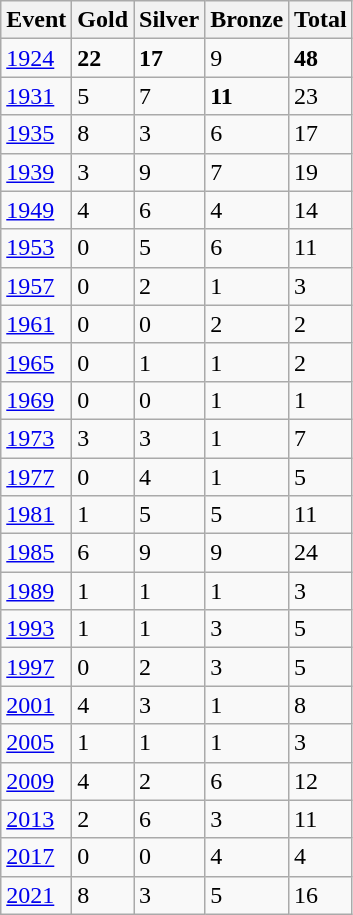<table class="wikitable">
<tr>
<th>Event</th>
<th>Gold</th>
<th>Silver</th>
<th>Bronze</th>
<th>Total</th>
</tr>
<tr>
<td><a href='#'>1924</a></td>
<td><strong>22</strong></td>
<td><strong>17</strong></td>
<td>9</td>
<td><strong>48</strong></td>
</tr>
<tr>
<td><a href='#'>1931</a></td>
<td>5</td>
<td>7</td>
<td><strong>11</strong></td>
<td>23</td>
</tr>
<tr>
<td><a href='#'>1935</a></td>
<td>8</td>
<td>3</td>
<td>6</td>
<td>17</td>
</tr>
<tr>
<td><a href='#'>1939</a></td>
<td>3</td>
<td>9</td>
<td>7</td>
<td>19</td>
</tr>
<tr>
<td><a href='#'>1949</a></td>
<td>4</td>
<td>6</td>
<td>4</td>
<td>14</td>
</tr>
<tr>
<td><a href='#'>1953</a></td>
<td>0</td>
<td>5</td>
<td>6</td>
<td>11</td>
</tr>
<tr>
<td><a href='#'>1957</a></td>
<td>0</td>
<td>2</td>
<td>1</td>
<td>3</td>
</tr>
<tr>
<td><a href='#'>1961</a></td>
<td>0</td>
<td>0</td>
<td>2</td>
<td>2</td>
</tr>
<tr>
<td><a href='#'>1965</a></td>
<td>0</td>
<td>1</td>
<td>1</td>
<td>2</td>
</tr>
<tr>
<td><a href='#'>1969</a></td>
<td>0</td>
<td>0</td>
<td>1</td>
<td>1</td>
</tr>
<tr>
<td><a href='#'>1973</a></td>
<td>3</td>
<td>3</td>
<td>1</td>
<td>7</td>
</tr>
<tr>
<td><a href='#'>1977</a></td>
<td>0</td>
<td>4</td>
<td>1</td>
<td>5</td>
</tr>
<tr>
<td><a href='#'>1981</a></td>
<td>1</td>
<td>5</td>
<td>5</td>
<td>11</td>
</tr>
<tr>
<td><a href='#'>1985</a></td>
<td>6</td>
<td>9</td>
<td>9</td>
<td>24</td>
</tr>
<tr>
<td><a href='#'>1989</a></td>
<td>1</td>
<td>1</td>
<td>1</td>
<td>3</td>
</tr>
<tr>
<td><a href='#'>1993</a></td>
<td>1</td>
<td>1</td>
<td>3</td>
<td>5</td>
</tr>
<tr>
<td><a href='#'>1997</a></td>
<td>0</td>
<td>2</td>
<td>3</td>
<td>5</td>
</tr>
<tr>
<td><a href='#'>2001</a></td>
<td>4</td>
<td>3</td>
<td>1</td>
<td>8</td>
</tr>
<tr>
<td><a href='#'>2005</a></td>
<td>1</td>
<td>1</td>
<td>1</td>
<td>3</td>
</tr>
<tr>
<td><a href='#'>2009</a></td>
<td>4</td>
<td>2</td>
<td>6</td>
<td>12</td>
</tr>
<tr>
<td><a href='#'>2013</a></td>
<td>2</td>
<td>6</td>
<td>3</td>
<td>11</td>
</tr>
<tr>
<td><a href='#'>2017</a></td>
<td>0</td>
<td>0</td>
<td>4</td>
<td>4</td>
</tr>
<tr>
<td><a href='#'>2021</a></td>
<td>8</td>
<td>3</td>
<td>5</td>
<td>16</td>
</tr>
</table>
